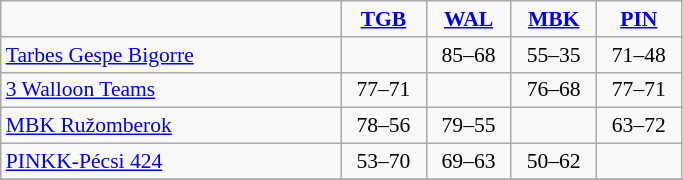<table style="font-size: 90%; text-align: center" class="wikitable">
<tr>
<td width=220></td>
<td width=50><strong><a href='#'>TGB</a></strong></td>
<td width=50><strong><a href='#'>WAL</a></strong></td>
<td width=50><strong><a href='#'>MBK</a></strong></td>
<td width=50><strong><a href='#'>PIN</a></strong></td>
</tr>
<tr>
<td align=left> <a href='#'>Tarbes Gespe Bigorre</a></td>
<td></td>
<td>85–68</td>
<td>55–35</td>
<td>71–48</td>
</tr>
<tr>
<td align=left> <a href='#'>3 Walloon Teams</a></td>
<td>77–71</td>
<td></td>
<td>76–68</td>
<td>77–71</td>
</tr>
<tr>
<td align=left> <a href='#'>MBK Ružomberok</a></td>
<td>78–56</td>
<td>79–55</td>
<td></td>
<td>63–72</td>
</tr>
<tr>
<td align=left> <a href='#'>PINKK-Pécsi 424</a></td>
<td>53–70</td>
<td>69–63</td>
<td>50–62</td>
<td></td>
</tr>
<tr>
</tr>
</table>
